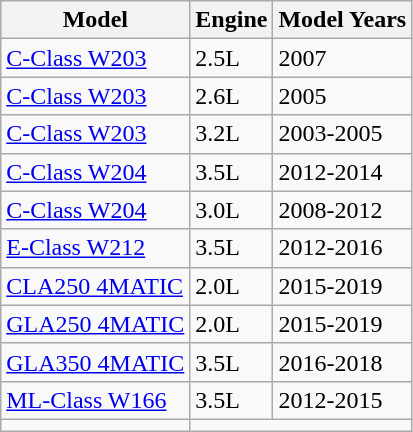<table class="wikitable">
<tr>
<th>Model</th>
<th>Engine</th>
<th>Model Years</th>
</tr>
<tr>
<td><a href='#'>C-Class W203</a></td>
<td>2.5L</td>
<td>2007</td>
</tr>
<tr>
<td><a href='#'>C-Class W203</a></td>
<td>2.6L</td>
<td>2005</td>
</tr>
<tr>
<td><a href='#'>C-Class W203</a></td>
<td>3.2L</td>
<td>2003-2005</td>
</tr>
<tr>
<td><a href='#'>C-Class W204</a></td>
<td>3.5L</td>
<td>2012-2014</td>
</tr>
<tr>
<td><a href='#'>C-Class W204</a></td>
<td>3.0L</td>
<td>2008-2012</td>
</tr>
<tr>
<td><a href='#'>E-Class W212</a></td>
<td>3.5L</td>
<td>2012-2016</td>
</tr>
<tr>
<td><a href='#'>CLA250 4MATIC</a></td>
<td>2.0L</td>
<td>2015-2019</td>
</tr>
<tr>
<td><a href='#'>GLA250 4MATIC</a></td>
<td>2.0L</td>
<td>2015-2019</td>
</tr>
<tr>
<td><a href='#'>GLA350 4MATIC</a></td>
<td>3.5L</td>
<td>2016-2018</td>
</tr>
<tr>
<td><a href='#'>ML-Class W166</a></td>
<td>3.5L</td>
<td>2012-2015</td>
</tr>
<tr>
<td></td>
</tr>
</table>
